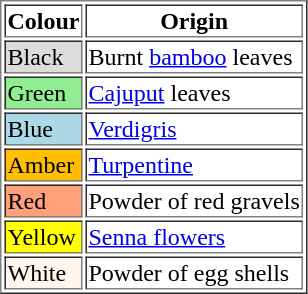<table class="floatright"  border="1">
<tr>
<th>Colour</th>
<th>Origin</th>
</tr>
<tr>
<td style=background:#dcdcdc;>Black</td>
<td>Burnt <a href='#'>bamboo</a> leaves</td>
</tr>
<tr>
<td style=background:#90ee90;>Green</td>
<td><a href='#'>Cajuput</a> leaves</td>
</tr>
<tr>
<td style=background:#add8e6;>Blue</td>
<td><a href='#'>Verdigris</a></td>
</tr>
<tr>
<td style=background:#ffbf00;>Amber</td>
<td><a href='#'>Turpentine</a></td>
</tr>
<tr>
<td style=background:#ffa07a;>Red</td>
<td>Powder of red gravels</td>
</tr>
<tr>
<td style=background:#ffff00;>Yellow</td>
<td><a href='#'>Senna flowers</a></td>
</tr>
<tr>
<td style=background:#fff5ee;>White</td>
<td>Powder of egg shells</td>
</tr>
</table>
